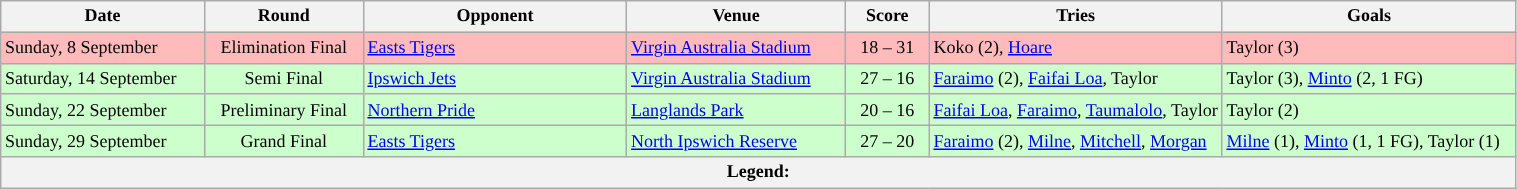<table class="wikitable" style="font-size:75%;">
<tr>
<th style="width:130px;">Date</th>
<th style="width:100px;">Round</th>
<th style="width:170px;">Opponent</th>
<th style="width:140px;">Venue</th>
<th style="width:50px;">Score</th>
<th style="width:300x;">Tries</th>
<th style="width:190px;">Goals</th>
</tr>
<tr style="background:#FFBBBB">
<td>Sunday, 8 September</td>
<td style="text-align:center;">Elimination Final</td>
<td> <a href='#'>Easts Tigers</a></td>
<td><a href='#'>Virgin Australia Stadium</a></td>
<td style="text-align:center;">18 – 31</td>
<td>Koko (2), <a href='#'>Hoare</a></td>
<td>Taylor (3)</td>
</tr>
<tr style="background:#CCFFCC">
<td>Saturday, 14 September</td>
<td style="text-align:center;">Semi Final</td>
<td> <a href='#'>Ipswich Jets</a></td>
<td><a href='#'>Virgin Australia Stadium</a></td>
<td style="text-align:center;">27 – 16</td>
<td><a href='#'>Faraimo</a> (2), <a href='#'>Faifai Loa</a>, Taylor</td>
<td>Taylor (3), <a href='#'>Minto</a> (2, 1 FG)</td>
</tr>
<tr style="background:#CCFFCC">
<td>Sunday, 22 September</td>
<td style="text-align:center;">Preliminary Final</td>
<td> <a href='#'>Northern Pride</a></td>
<td><a href='#'>Langlands Park</a></td>
<td style="text-align:center;">20 – 16</td>
<td><a href='#'>Faifai Loa</a>, <a href='#'>Faraimo</a>, <a href='#'>Taumalolo</a>, Taylor</td>
<td>Taylor (2)</td>
</tr>
<tr style="background:#CCFFCC">
<td>Sunday, 29 September</td>
<td style="text-align:center;">Grand Final</td>
<td> <a href='#'>Easts Tigers</a></td>
<td><a href='#'>North Ipswich Reserve</a></td>
<td style="text-align:center;">27 – 20</td>
<td><a href='#'>Faraimo</a> (2), <a href='#'>Milne</a>, <a href='#'>Mitchell</a>, <a href='#'>Morgan</a></td>
<td><a href='#'>Milne</a> (1), <a href='#'>Minto</a> (1, 1 FG), Taylor (1)</td>
</tr>
<tr>
<th colspan="11"><strong>Legend</strong>:    </th>
</tr>
</table>
